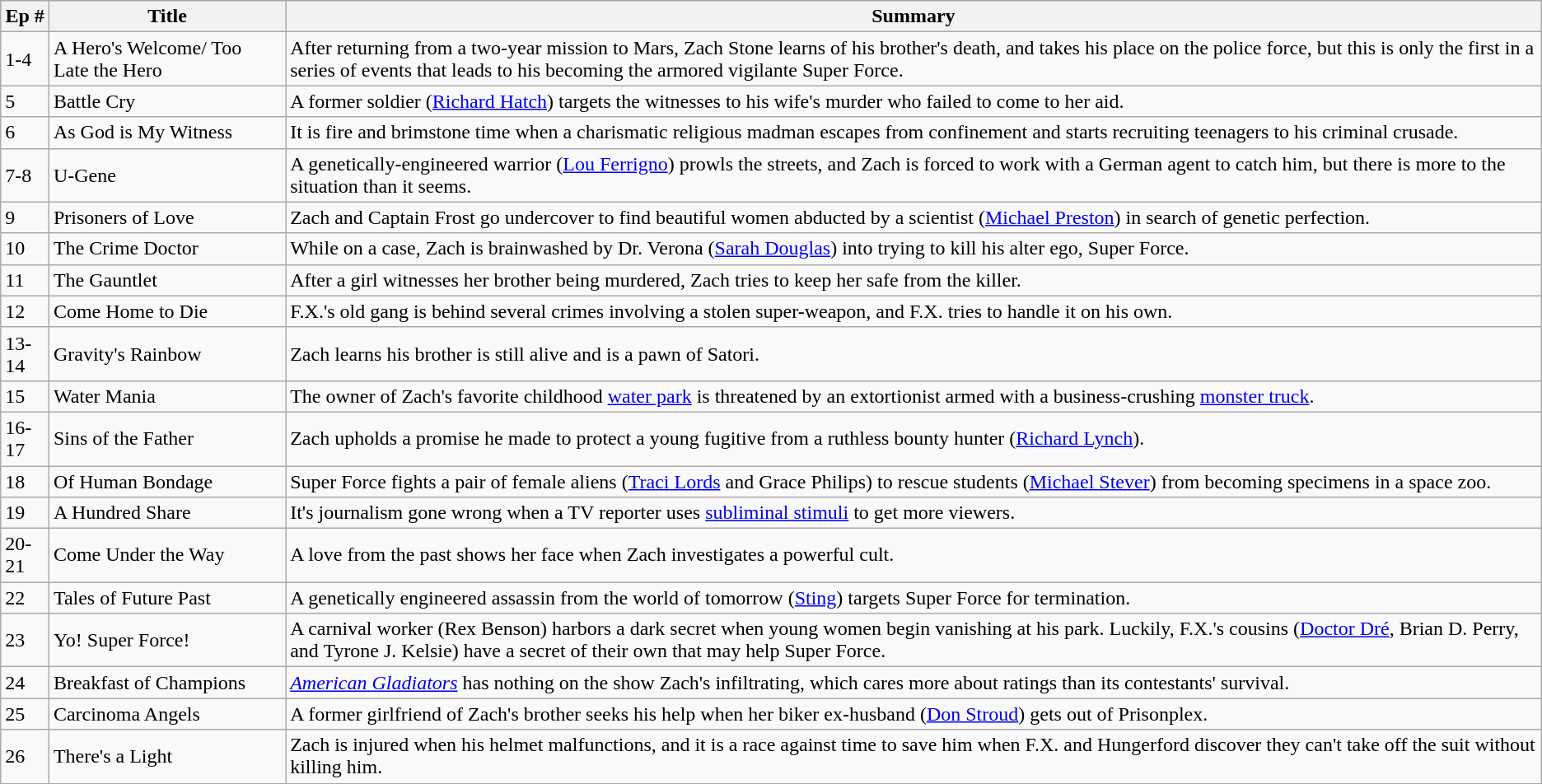<table class="wikitable">
<tr style="background:#CCCCCC;">
<th>Ep #</th>
<th>Title</th>
<th>Summary</th>
</tr>
<tr>
<td>1-4</td>
<td>A Hero's Welcome/ Too Late the Hero</td>
<td>After returning from a two-year mission to Mars, Zach Stone learns of his brother's death, and takes his place on the police force, but this is only the first in a series of events that leads to his becoming the armored vigilante Super Force.</td>
</tr>
<tr>
<td>5</td>
<td>Battle Cry</td>
<td>A former soldier (<a href='#'>Richard Hatch</a>) targets the witnesses to his wife's murder who failed to come to her aid.</td>
</tr>
<tr>
<td>6</td>
<td>As God is My Witness</td>
<td>It is fire and brimstone time when a charismatic religious madman escapes from confinement and starts recruiting teenagers to his criminal crusade.</td>
</tr>
<tr>
<td>7-8</td>
<td>U-Gene</td>
<td>A genetically-engineered warrior (<a href='#'>Lou Ferrigno</a>) prowls the streets, and Zach is forced to work with a German agent to catch him, but there is more to the situation than it seems.</td>
</tr>
<tr>
<td>9</td>
<td>Prisoners of Love</td>
<td>Zach and Captain Frost go undercover to find beautiful women abducted by a scientist (<a href='#'>Michael Preston</a>) in search of genetic perfection.</td>
</tr>
<tr>
<td>10</td>
<td>The Crime Doctor</td>
<td>While on a case, Zach is brainwashed by Dr. Verona (<a href='#'>Sarah Douglas</a>) into trying to kill his alter ego, Super Force.</td>
</tr>
<tr>
<td>11</td>
<td>The Gauntlet</td>
<td>After a girl witnesses her brother being murdered, Zach tries to keep her safe from the killer.</td>
</tr>
<tr>
<td>12</td>
<td>Come Home to Die</td>
<td>F.X.'s old gang is behind several crimes involving a stolen super-weapon, and F.X. tries to handle it on his own.</td>
</tr>
<tr>
<td>13-14</td>
<td>Gravity's Rainbow</td>
<td>Zach learns his brother is still alive and is a pawn of Satori.</td>
</tr>
<tr>
<td>15</td>
<td>Water Mania</td>
<td>The owner of Zach's favorite childhood <a href='#'>water park</a> is threatened by an extortionist armed with a business-crushing <a href='#'>monster truck</a>.</td>
</tr>
<tr>
<td>16-17</td>
<td>Sins of the Father</td>
<td>Zach upholds a promise he made to protect a young fugitive from a ruthless bounty hunter (<a href='#'>Richard Lynch</a>).</td>
</tr>
<tr>
<td>18</td>
<td>Of Human Bondage</td>
<td>Super Force fights a pair of female aliens (<a href='#'>Traci Lords</a> and Grace Philips) to rescue students (<a href='#'>Michael Stever</a>) from becoming specimens in a space zoo.</td>
</tr>
<tr>
<td>19</td>
<td>A Hundred Share</td>
<td>It's journalism gone wrong when a TV reporter uses <a href='#'>subliminal stimuli</a> to get more viewers.</td>
</tr>
<tr>
<td>20-21</td>
<td>Come Under the Way</td>
<td>A love from the past shows her face when Zach investigates a powerful cult.</td>
</tr>
<tr>
<td>22</td>
<td>Tales of Future Past</td>
<td>A genetically engineered assassin from the world of tomorrow (<a href='#'>Sting</a>) targets Super Force for termination.</td>
</tr>
<tr>
<td>23</td>
<td>Yo! Super Force!</td>
<td>A carnival worker (Rex Benson) harbors a dark secret when young women begin vanishing at his park. Luckily, F.X.'s cousins (<a href='#'>Doctor Dré</a>, Brian D. Perry, and Tyrone J. Kelsie) have a secret of their own that may help Super Force.</td>
</tr>
<tr>
<td>24</td>
<td>Breakfast of Champions</td>
<td><em><a href='#'>American Gladiators</a></em> has nothing on the show Zach's infiltrating, which cares more about ratings than its contestants' survival.</td>
</tr>
<tr>
<td>25</td>
<td>Carcinoma Angels</td>
<td>A former girlfriend of Zach's brother seeks his help when her biker ex-husband (<a href='#'>Don Stroud</a>) gets out of Prisonplex.</td>
</tr>
<tr>
<td>26</td>
<td>There's a Light</td>
<td>Zach is injured when his helmet malfunctions, and it is a race against time to save him when F.X. and Hungerford discover they can't take off the suit without killing him.</td>
</tr>
</table>
